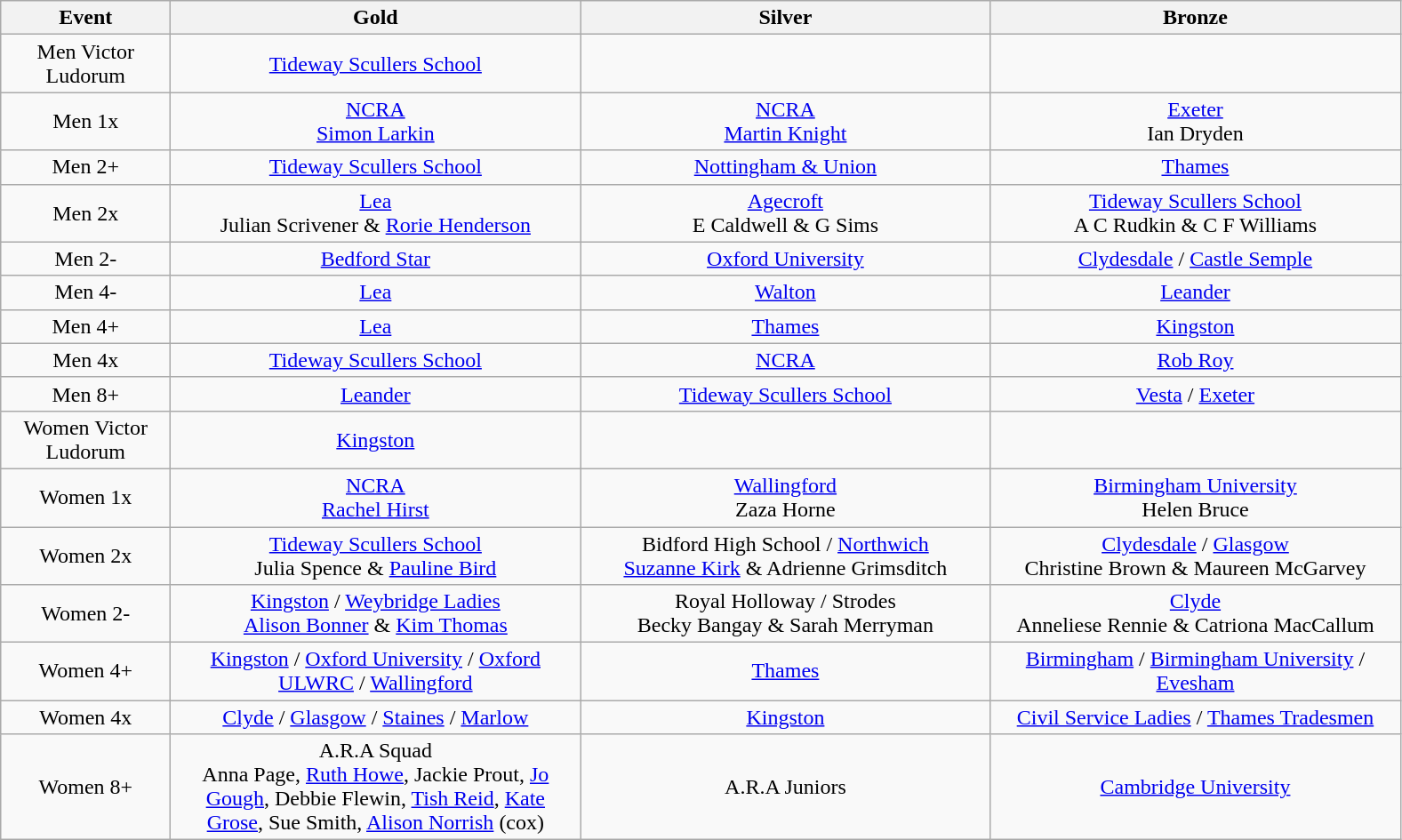<table class="wikitable" style="text-align:center">
<tr>
<th width=120>Event</th>
<th width=300>Gold</th>
<th width=300>Silver</th>
<th width=300>Bronze</th>
</tr>
<tr>
<td>Men Victor Ludorum</td>
<td><a href='#'>Tideway Scullers School</a></td>
<td></td>
<td></td>
</tr>
<tr>
<td>Men 1x</td>
<td><a href='#'>NCRA</a><br><a href='#'>Simon Larkin</a></td>
<td><a href='#'>NCRA</a><br><a href='#'>Martin Knight</a></td>
<td><a href='#'>Exeter</a><br>Ian Dryden</td>
</tr>
<tr>
<td>Men 2+</td>
<td><a href='#'>Tideway Scullers School</a></td>
<td><a href='#'>Nottingham & Union</a></td>
<td><a href='#'>Thames</a></td>
</tr>
<tr>
<td>Men 2x</td>
<td><a href='#'>Lea</a> <br>Julian Scrivener & <a href='#'>Rorie Henderson</a></td>
<td><a href='#'>Agecroft</a> <br>E Caldwell & G Sims</td>
<td><a href='#'>Tideway Scullers School</a><br>A C Rudkin & C F Williams</td>
</tr>
<tr>
<td>Men 2-</td>
<td><a href='#'>Bedford Star</a></td>
<td><a href='#'>Oxford University</a></td>
<td><a href='#'>Clydesdale</a> / <a href='#'>Castle Semple</a></td>
</tr>
<tr>
<td>Men 4-</td>
<td><a href='#'>Lea</a></td>
<td><a href='#'>Walton</a></td>
<td><a href='#'>Leander</a></td>
</tr>
<tr>
<td>Men 4+</td>
<td><a href='#'>Lea</a></td>
<td><a href='#'>Thames</a></td>
<td><a href='#'>Kingston</a></td>
</tr>
<tr>
<td>Men 4x</td>
<td><a href='#'>Tideway Scullers School</a></td>
<td><a href='#'>NCRA</a></td>
<td><a href='#'>Rob Roy</a></td>
</tr>
<tr>
<td>Men 8+</td>
<td><a href='#'>Leander</a></td>
<td><a href='#'>Tideway Scullers School</a></td>
<td><a href='#'>Vesta</a> / <a href='#'>Exeter</a></td>
</tr>
<tr>
<td>Women Victor Ludorum</td>
<td><a href='#'>Kingston</a></td>
<td></td>
<td></td>
</tr>
<tr>
<td>Women 1x</td>
<td><a href='#'>NCRA</a><br><a href='#'>Rachel Hirst</a></td>
<td><a href='#'>Wallingford</a> <br>Zaza Horne</td>
<td><a href='#'>Birmingham University</a><br>Helen Bruce</td>
</tr>
<tr>
<td>Women 2x</td>
<td><a href='#'>Tideway Scullers School</a><br>Julia Spence & <a href='#'>Pauline Bird</a></td>
<td>Bidford High School / <a href='#'>Northwich</a><br><a href='#'>Suzanne Kirk</a> & Adrienne Grimsditch</td>
<td><a href='#'>Clydesdale</a> / <a href='#'>Glasgow</a><br>Christine Brown & Maureen McGarvey</td>
</tr>
<tr>
<td>Women 2-</td>
<td><a href='#'>Kingston</a> / <a href='#'>Weybridge Ladies</a><br><a href='#'>Alison Bonner</a> & <a href='#'>Kim Thomas</a></td>
<td>Royal Holloway / Strodes<br>Becky Bangay & Sarah Merryman</td>
<td><a href='#'>Clyde</a><br>Anneliese Rennie & Catriona MacCallum</td>
</tr>
<tr>
<td>Women 4+</td>
<td><a href='#'>Kingston</a> / <a href='#'>Oxford University</a> / <a href='#'>Oxford ULWRC</a> / <a href='#'>Wallingford</a></td>
<td><a href='#'>Thames</a></td>
<td><a href='#'>Birmingham</a> / <a href='#'>Birmingham University</a> / <a href='#'>Evesham</a></td>
</tr>
<tr>
<td>Women 4x</td>
<td><a href='#'>Clyde</a> / <a href='#'>Glasgow</a> / <a href='#'>Staines</a> / <a href='#'>Marlow</a></td>
<td><a href='#'>Kingston</a></td>
<td><a href='#'>Civil Service Ladies</a> / <a href='#'>Thames Tradesmen</a></td>
</tr>
<tr>
<td>Women 8+</td>
<td>A.R.A Squad<br>Anna Page, <a href='#'>Ruth Howe</a>, Jackie Prout, <a href='#'>Jo Gough</a>, Debbie Flewin, <a href='#'>Tish Reid</a>, <a href='#'>Kate Grose</a>, Sue Smith, <a href='#'>Alison Norrish</a> (cox)</td>
<td>A.R.A Juniors</td>
<td><a href='#'>Cambridge University</a></td>
</tr>
</table>
